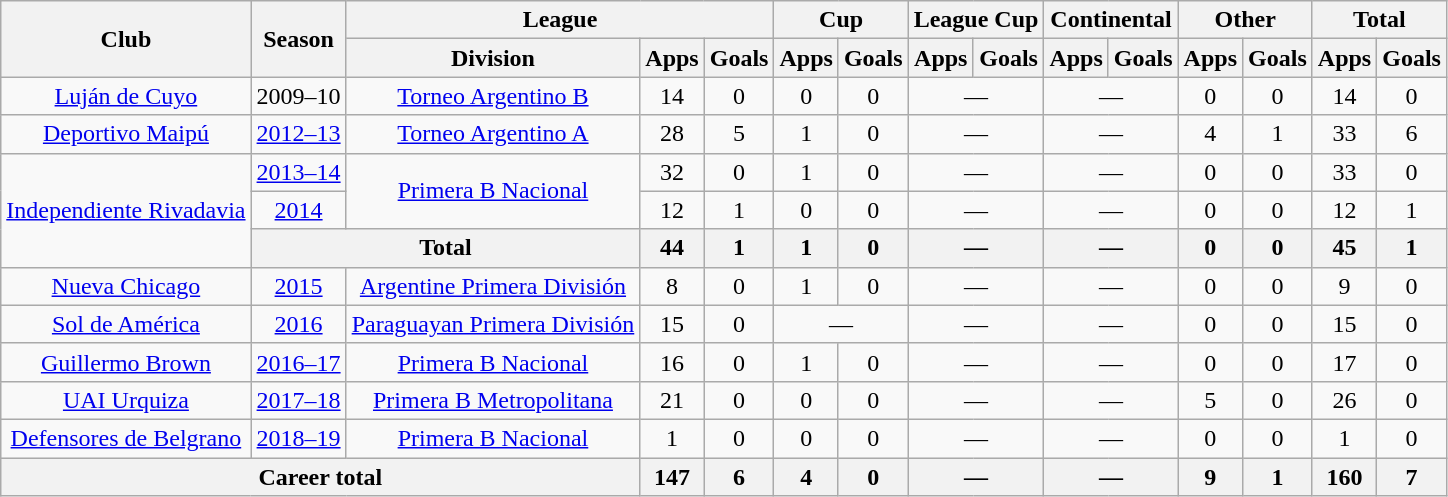<table class="wikitable" style="text-align:center">
<tr>
<th rowspan="2">Club</th>
<th rowspan="2">Season</th>
<th colspan="3">League</th>
<th colspan="2">Cup</th>
<th colspan="2">League Cup</th>
<th colspan="2">Continental</th>
<th colspan="2">Other</th>
<th colspan="2">Total</th>
</tr>
<tr>
<th>Division</th>
<th>Apps</th>
<th>Goals</th>
<th>Apps</th>
<th>Goals</th>
<th>Apps</th>
<th>Goals</th>
<th>Apps</th>
<th>Goals</th>
<th>Apps</th>
<th>Goals</th>
<th>Apps</th>
<th>Goals</th>
</tr>
<tr>
<td rowspan="1"><a href='#'>Luján de Cuyo</a></td>
<td>2009–10</td>
<td rowspan="1"><a href='#'>Torneo Argentino B</a></td>
<td>14</td>
<td>0</td>
<td>0</td>
<td>0</td>
<td colspan="2">—</td>
<td colspan="2">—</td>
<td>0</td>
<td>0</td>
<td>14</td>
<td>0</td>
</tr>
<tr>
<td rowspan="1"><a href='#'>Deportivo Maipú</a></td>
<td><a href='#'>2012–13</a></td>
<td rowspan="1"><a href='#'>Torneo Argentino A</a></td>
<td>28</td>
<td>5</td>
<td>1</td>
<td>0</td>
<td colspan="2">—</td>
<td colspan="2">—</td>
<td>4</td>
<td>1</td>
<td>33</td>
<td>6</td>
</tr>
<tr>
<td rowspan="3"><a href='#'>Independiente Rivadavia</a></td>
<td><a href='#'>2013–14</a></td>
<td rowspan="2"><a href='#'>Primera B Nacional</a></td>
<td>32</td>
<td>0</td>
<td>1</td>
<td>0</td>
<td colspan="2">—</td>
<td colspan="2">—</td>
<td>0</td>
<td>0</td>
<td>33</td>
<td>0</td>
</tr>
<tr>
<td><a href='#'>2014</a></td>
<td>12</td>
<td>1</td>
<td>0</td>
<td>0</td>
<td colspan="2">—</td>
<td colspan="2">—</td>
<td>0</td>
<td>0</td>
<td>12</td>
<td>1</td>
</tr>
<tr>
<th colspan="2">Total</th>
<th>44</th>
<th>1</th>
<th>1</th>
<th>0</th>
<th colspan="2">—</th>
<th colspan="2">—</th>
<th>0</th>
<th>0</th>
<th>45</th>
<th>1</th>
</tr>
<tr>
<td rowspan="1"><a href='#'>Nueva Chicago</a></td>
<td><a href='#'>2015</a></td>
<td rowspan="1"><a href='#'>Argentine Primera División</a></td>
<td>8</td>
<td>0</td>
<td>1</td>
<td>0</td>
<td colspan="2">—</td>
<td colspan="2">—</td>
<td>0</td>
<td>0</td>
<td>9</td>
<td>0</td>
</tr>
<tr>
<td rowspan="1"><a href='#'>Sol de América</a></td>
<td><a href='#'>2016</a></td>
<td rowspan="1"><a href='#'>Paraguayan Primera División</a></td>
<td>15</td>
<td>0</td>
<td colspan="2">—</td>
<td colspan="2">—</td>
<td colspan="2">—</td>
<td>0</td>
<td>0</td>
<td>15</td>
<td>0</td>
</tr>
<tr>
<td rowspan="1"><a href='#'>Guillermo Brown</a></td>
<td><a href='#'>2016–17</a></td>
<td rowspan="1"><a href='#'>Primera B Nacional</a></td>
<td>16</td>
<td>0</td>
<td>1</td>
<td>0</td>
<td colspan="2">—</td>
<td colspan="2">—</td>
<td>0</td>
<td>0</td>
<td>17</td>
<td>0</td>
</tr>
<tr>
<td rowspan="1"><a href='#'>UAI Urquiza</a></td>
<td><a href='#'>2017–18</a></td>
<td rowspan="1"><a href='#'>Primera B Metropolitana</a></td>
<td>21</td>
<td>0</td>
<td>0</td>
<td>0</td>
<td colspan="2">—</td>
<td colspan="2">—</td>
<td>5</td>
<td>0</td>
<td>26</td>
<td>0</td>
</tr>
<tr>
<td rowspan="1"><a href='#'>Defensores de Belgrano</a></td>
<td><a href='#'>2018–19</a></td>
<td rowspan="1"><a href='#'>Primera B Nacional</a></td>
<td>1</td>
<td>0</td>
<td>0</td>
<td>0</td>
<td colspan="2">—</td>
<td colspan="2">—</td>
<td>0</td>
<td>0</td>
<td>1</td>
<td>0</td>
</tr>
<tr>
<th colspan="3">Career total</th>
<th>147</th>
<th>6</th>
<th>4</th>
<th>0</th>
<th colspan="2">—</th>
<th colspan="2">—</th>
<th>9</th>
<th>1</th>
<th>160</th>
<th>7</th>
</tr>
</table>
